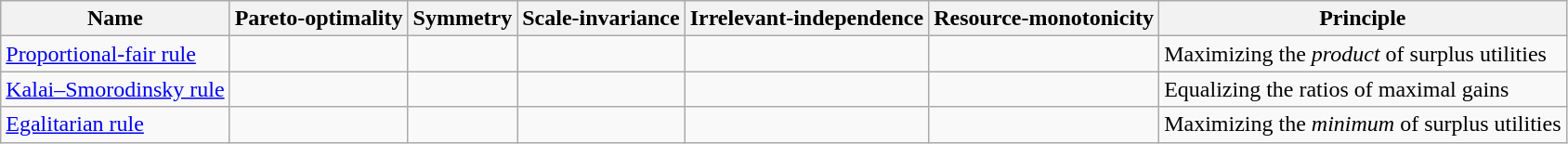<table class="wikitable sortable">
<tr>
<th>Name</th>
<th>Pareto-optimality</th>
<th>Symmetry</th>
<th>Scale-invariance</th>
<th>Irrelevant-independence</th>
<th>Resource-monotonicity</th>
<th>Principle</th>
</tr>
<tr>
<td><a href='#'>Proportional-fair rule</a></td>
<td></td>
<td></td>
<td></td>
<td></td>
<td></td>
<td>Maximizing the <em>product</em> of surplus utilities</td>
</tr>
<tr>
<td><a href='#'>Kalai–Smorodinsky rule</a></td>
<td></td>
<td></td>
<td></td>
<td></td>
<td></td>
<td>Equalizing the ratios of maximal gains</td>
</tr>
<tr>
<td><a href='#'>Egalitarian rule</a></td>
<td></td>
<td></td>
<td></td>
<td></td>
<td></td>
<td>Maximizing the <em>minimum</em> of surplus utilities</td>
</tr>
</table>
